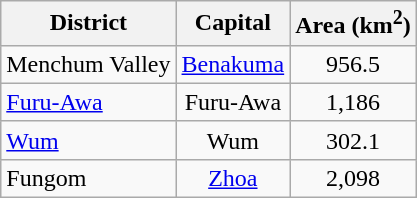<table class="wikitable sortable">
<tr>
<th align="left">District</th>
<th>Capital</th>
<th>Area (km<sup>2</sup>)</th>
</tr>
<tr>
<td align="left">Menchum Valley</td>
<td align="center"><a href='#'>Benakuma</a></td>
<td align="center">956.5</td>
</tr>
<tr>
<td align="left"><a href='#'>Furu-Awa</a></td>
<td align="center">Furu-Awa</td>
<td align="center">1,186</td>
</tr>
<tr>
<td align="left"><a href='#'>Wum</a></td>
<td align="center">Wum</td>
<td align="center">302.1</td>
</tr>
<tr>
<td align="left">Fungom</td>
<td align="center"><a href='#'>Zhoa</a></td>
<td align="center">2,098</td>
</tr>
</table>
